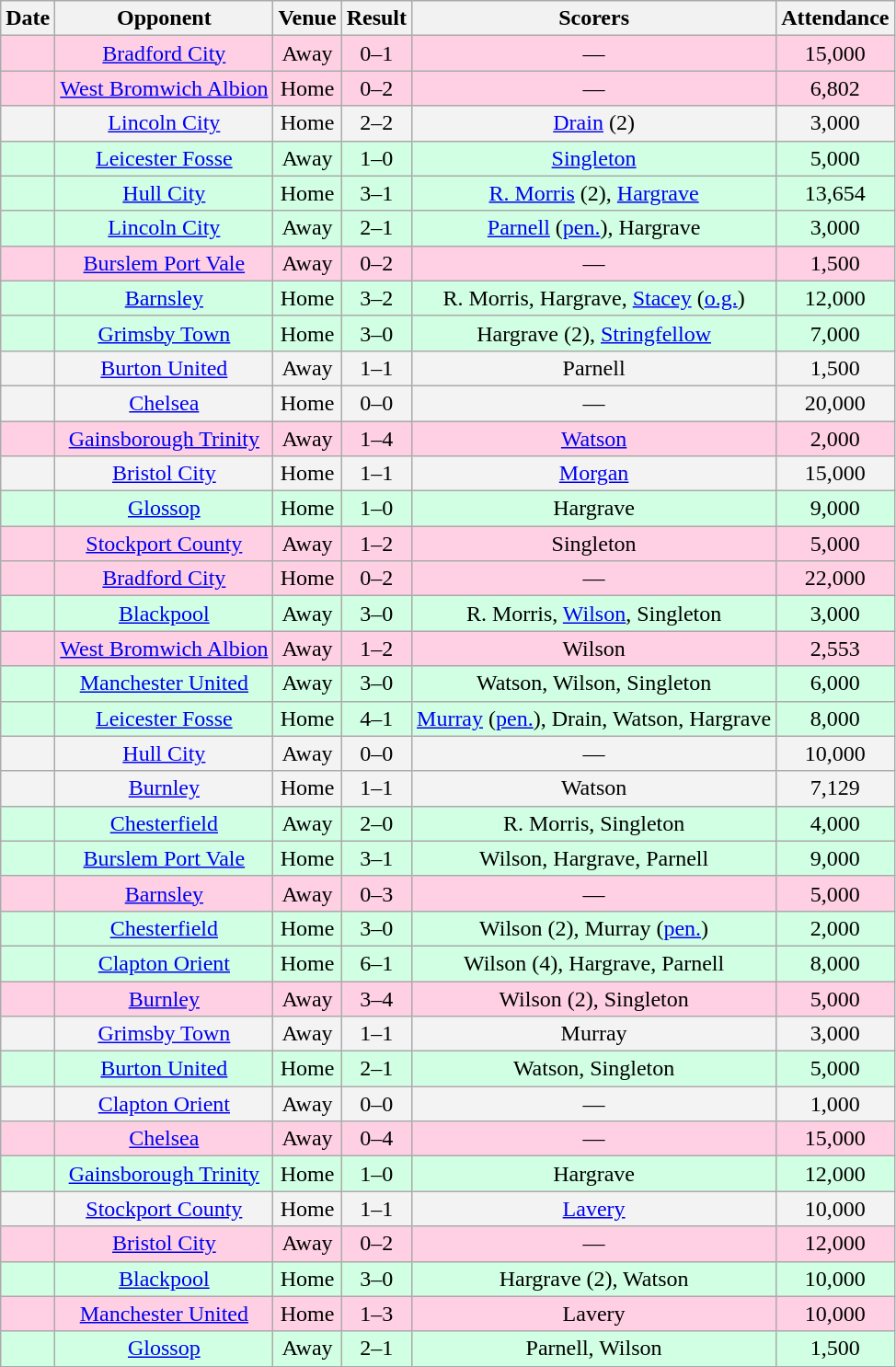<table class="wikitable sortable" style="text-align:center;">
<tr>
<th>Date</th>
<th>Opponent</th>
<th>Venue</th>
<th>Result</th>
<th class=unsortable>Scorers</th>
<th>Attendance</th>
</tr>
<tr bgcolor="#ffd0e3">
<td></td>
<td><a href='#'>Bradford City</a></td>
<td>Away</td>
<td>0–1</td>
<td>—</td>
<td>15,000</td>
</tr>
<tr bgcolor="#ffd0e3">
<td></td>
<td><a href='#'>West Bromwich Albion</a></td>
<td>Home</td>
<td>0–2</td>
<td>—</td>
<td>6,802</td>
</tr>
<tr bgcolor="#f3f3f3">
<td></td>
<td><a href='#'>Lincoln City</a></td>
<td>Home</td>
<td>2–2</td>
<td><a href='#'>Drain</a> (2)</td>
<td>3,000</td>
</tr>
<tr bgcolor="#d0ffe3">
<td></td>
<td><a href='#'>Leicester Fosse</a></td>
<td>Away</td>
<td>1–0</td>
<td><a href='#'>Singleton</a></td>
<td>5,000</td>
</tr>
<tr bgcolor="#d0ffe3">
<td></td>
<td><a href='#'>Hull City</a></td>
<td>Home</td>
<td>3–1</td>
<td><a href='#'>R. Morris</a> (2), <a href='#'>Hargrave</a></td>
<td>13,654</td>
</tr>
<tr bgcolor="#d0ffe3">
<td></td>
<td><a href='#'>Lincoln City</a></td>
<td>Away</td>
<td>2–1</td>
<td><a href='#'>Parnell</a> (<a href='#'>pen.</a>), Hargrave</td>
<td>3,000</td>
</tr>
<tr bgcolor="#ffd0e3">
<td></td>
<td><a href='#'>Burslem Port Vale</a></td>
<td>Away</td>
<td>0–2</td>
<td>—</td>
<td>1,500</td>
</tr>
<tr bgcolor="#d0ffe3">
<td></td>
<td><a href='#'>Barnsley</a></td>
<td>Home</td>
<td>3–2</td>
<td>R. Morris, Hargrave, <a href='#'>Stacey</a> (<a href='#'>o.g.</a>)</td>
<td>12,000</td>
</tr>
<tr bgcolor="#d0ffe3">
<td></td>
<td><a href='#'>Grimsby Town</a></td>
<td>Home</td>
<td>3–0</td>
<td>Hargrave (2), <a href='#'>Stringfellow</a></td>
<td>7,000</td>
</tr>
<tr bgcolor="#f3f3f3">
<td></td>
<td><a href='#'>Burton United</a></td>
<td>Away</td>
<td>1–1</td>
<td>Parnell</td>
<td>1,500</td>
</tr>
<tr bgcolor="#f3f3f3">
<td></td>
<td><a href='#'>Chelsea</a></td>
<td>Home</td>
<td>0–0</td>
<td>—</td>
<td>20,000</td>
</tr>
<tr bgcolor="#ffd0e3">
<td></td>
<td><a href='#'>Gainsborough Trinity</a></td>
<td>Away</td>
<td>1–4</td>
<td><a href='#'>Watson</a></td>
<td>2,000</td>
</tr>
<tr bgcolor="#f3f3f3">
<td></td>
<td><a href='#'>Bristol City</a></td>
<td>Home</td>
<td>1–1</td>
<td><a href='#'>Morgan</a></td>
<td>15,000</td>
</tr>
<tr bgcolor="#d0ffe3">
<td></td>
<td><a href='#'>Glossop</a></td>
<td>Home</td>
<td>1–0</td>
<td>Hargrave</td>
<td>9,000</td>
</tr>
<tr bgcolor="#ffd0e3">
<td></td>
<td><a href='#'>Stockport County</a></td>
<td>Away</td>
<td>1–2</td>
<td>Singleton</td>
<td>5,000</td>
</tr>
<tr bgcolor="#ffd0e3">
<td></td>
<td><a href='#'>Bradford City</a></td>
<td>Home</td>
<td>0–2</td>
<td>—</td>
<td>22,000</td>
</tr>
<tr bgcolor="#d0ffe3">
<td></td>
<td><a href='#'>Blackpool</a></td>
<td>Away</td>
<td>3–0</td>
<td>R. Morris, <a href='#'>Wilson</a>, Singleton</td>
<td>3,000</td>
</tr>
<tr bgcolor="#ffd0e3">
<td></td>
<td><a href='#'>West Bromwich Albion</a></td>
<td>Away</td>
<td>1–2</td>
<td>Wilson</td>
<td>2,553</td>
</tr>
<tr bgcolor="#d0ffe3">
<td></td>
<td><a href='#'>Manchester United</a></td>
<td>Away</td>
<td>3–0</td>
<td>Watson, Wilson, Singleton</td>
<td>6,000</td>
</tr>
<tr bgcolor="#d0ffe3">
<td></td>
<td><a href='#'>Leicester Fosse</a></td>
<td>Home</td>
<td>4–1</td>
<td><a href='#'>Murray</a> (<a href='#'>pen.</a>), Drain, Watson, Hargrave</td>
<td>8,000</td>
</tr>
<tr bgcolor="#f3f3f3">
<td></td>
<td><a href='#'>Hull City</a></td>
<td>Away</td>
<td>0–0</td>
<td>—</td>
<td>10,000</td>
</tr>
<tr bgcolor="#f3f3f3">
<td></td>
<td><a href='#'>Burnley</a></td>
<td>Home</td>
<td>1–1</td>
<td>Watson</td>
<td>7,129</td>
</tr>
<tr bgcolor="#d0ffe3">
<td></td>
<td><a href='#'>Chesterfield</a></td>
<td>Away</td>
<td>2–0</td>
<td>R. Morris, Singleton</td>
<td>4,000</td>
</tr>
<tr bgcolor="#d0ffe3">
<td></td>
<td><a href='#'>Burslem Port Vale</a></td>
<td>Home</td>
<td>3–1</td>
<td>Wilson, Hargrave, Parnell</td>
<td>9,000</td>
</tr>
<tr bgcolor="#ffd0e3">
<td></td>
<td><a href='#'>Barnsley</a></td>
<td>Away</td>
<td>0–3</td>
<td>—</td>
<td>5,000</td>
</tr>
<tr bgcolor="#d0ffe3">
<td></td>
<td><a href='#'>Chesterfield</a></td>
<td>Home</td>
<td>3–0</td>
<td>Wilson (2), Murray (<a href='#'>pen.</a>)</td>
<td>2,000</td>
</tr>
<tr bgcolor="#d0ffe3">
<td></td>
<td><a href='#'>Clapton Orient</a></td>
<td>Home</td>
<td>6–1</td>
<td>Wilson (4), Hargrave, Parnell</td>
<td>8,000</td>
</tr>
<tr bgcolor="#ffd0e3">
<td></td>
<td><a href='#'>Burnley</a></td>
<td>Away</td>
<td>3–4</td>
<td>Wilson (2), Singleton</td>
<td>5,000</td>
</tr>
<tr bgcolor="#f3f3f3">
<td></td>
<td><a href='#'>Grimsby Town</a></td>
<td>Away</td>
<td>1–1</td>
<td>Murray</td>
<td>3,000</td>
</tr>
<tr bgcolor="#d0ffe3">
<td></td>
<td><a href='#'>Burton United</a></td>
<td>Home</td>
<td>2–1</td>
<td>Watson, Singleton</td>
<td>5,000</td>
</tr>
<tr bgcolor="#f3f3f3">
<td></td>
<td><a href='#'>Clapton Orient</a></td>
<td>Away</td>
<td>0–0</td>
<td>—</td>
<td>1,000</td>
</tr>
<tr bgcolor="#ffd0e3">
<td></td>
<td><a href='#'>Chelsea</a></td>
<td>Away</td>
<td>0–4</td>
<td>—</td>
<td>15,000</td>
</tr>
<tr bgcolor="#d0ffe3">
<td></td>
<td><a href='#'>Gainsborough Trinity</a></td>
<td>Home</td>
<td>1–0</td>
<td>Hargrave</td>
<td>12,000</td>
</tr>
<tr bgcolor="#f3f3f3">
<td></td>
<td><a href='#'>Stockport County</a></td>
<td>Home</td>
<td>1–1</td>
<td><a href='#'>Lavery</a></td>
<td>10,000</td>
</tr>
<tr bgcolor="#ffd0e3">
<td></td>
<td><a href='#'>Bristol City</a></td>
<td>Away</td>
<td>0–2</td>
<td>—</td>
<td>12,000</td>
</tr>
<tr bgcolor="#d0ffe3">
<td></td>
<td><a href='#'>Blackpool</a></td>
<td>Home</td>
<td>3–0</td>
<td>Hargrave (2), Watson</td>
<td>10,000</td>
</tr>
<tr bgcolor="#ffd0e3">
<td></td>
<td><a href='#'>Manchester United</a></td>
<td>Home</td>
<td>1–3</td>
<td>Lavery</td>
<td>10,000</td>
</tr>
<tr bgcolor="#d0ffe3">
<td></td>
<td><a href='#'>Glossop</a></td>
<td>Away</td>
<td>2–1</td>
<td>Parnell, Wilson</td>
<td>1,500</td>
</tr>
</table>
